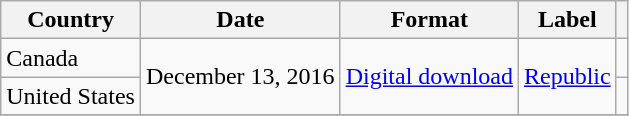<table class="wikitable">
<tr>
<th>Country</th>
<th>Date</th>
<th>Format</th>
<th>Label</th>
<th></th>
</tr>
<tr>
<td>Canada</td>
<td rowspan="2">December 13, 2016</td>
<td rowspan="2"><a href='#'>Digital download</a></td>
<td rowspan="2"><a href='#'>Republic</a></td>
<td></td>
</tr>
<tr>
<td>United States</td>
<td></td>
</tr>
<tr>
</tr>
</table>
